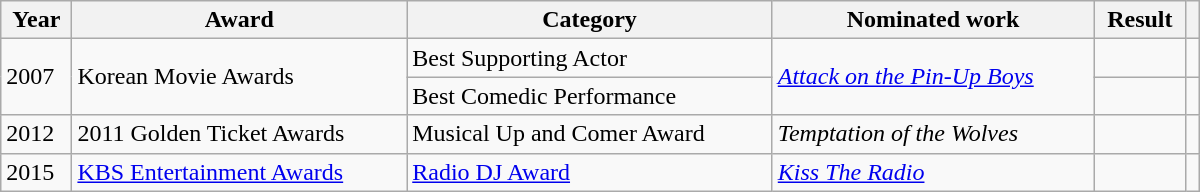<table class="wikitable" style="width: 800px;">
<tr>
<th>Year</th>
<th>Award</th>
<th>Category</th>
<th>Nominated work</th>
<th>Result</th>
<th></th>
</tr>
<tr>
<td rowspan="2">2007</td>
<td rowspan="2">Korean Movie Awards</td>
<td>Best Supporting Actor</td>
<td rowspan="2"><em><a href='#'>Attack on the Pin-Up Boys</a></em></td>
<td></td>
<td></td>
</tr>
<tr>
<td>Best Comedic Performance</td>
<td></td>
<td></td>
</tr>
<tr>
<td>2012</td>
<td>2011 Golden Ticket Awards</td>
<td>Musical Up and Comer Award</td>
<td><em>Temptation of the Wolves</em></td>
<td></td>
<td></td>
</tr>
<tr>
<td>2015</td>
<td><a href='#'>KBS Entertainment Awards</a></td>
<td><a href='#'>Radio DJ Award</a></td>
<td><em><a href='#'>Kiss The Radio</a></em></td>
<td></td>
<td></td>
</tr>
</table>
